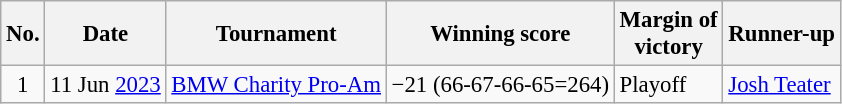<table class="wikitable" style="font-size:95%;">
<tr>
<th>No.</th>
<th>Date</th>
<th>Tournament</th>
<th>Winning score</th>
<th>Margin of<br>victory</th>
<th>Runner-up</th>
</tr>
<tr>
<td align=center>1</td>
<td align=right>11 Jun <a href='#'>2023</a></td>
<td><a href='#'>BMW Charity Pro-Am</a></td>
<td>−21 (66-67-66-65=264)</td>
<td>Playoff</td>
<td> <a href='#'>Josh Teater</a></td>
</tr>
</table>
